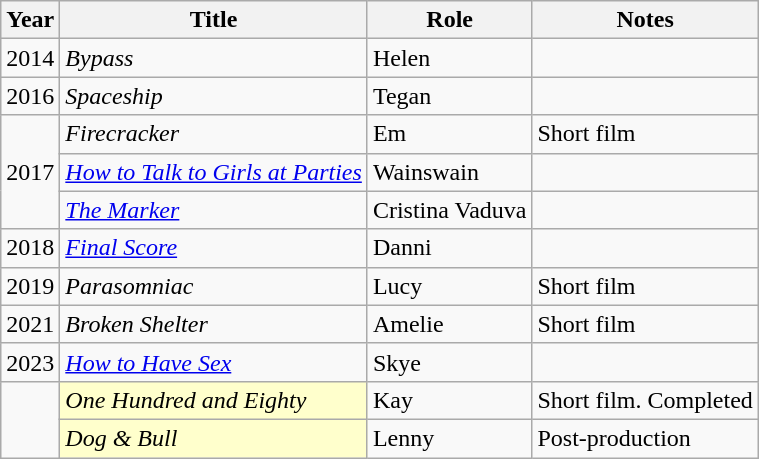<table class="wikitable sortable">
<tr>
<th>Year</th>
<th>Title</th>
<th>Role</th>
<th class="unsortable">Notes</th>
</tr>
<tr>
<td>2014</td>
<td><em>Bypass</em></td>
<td>Helen</td>
<td></td>
</tr>
<tr>
<td>2016</td>
<td><em>Spaceship</em></td>
<td>Tegan</td>
<td></td>
</tr>
<tr>
<td rowspan="3">2017</td>
<td><em>Firecracker</em></td>
<td>Em</td>
<td>Short film</td>
</tr>
<tr>
<td><em><a href='#'>How to Talk to Girls at Parties</a></em></td>
<td>Wainswain</td>
<td></td>
</tr>
<tr>
<td><em><a href='#'>The Marker</a></em></td>
<td>Cristina Vaduva</td>
<td></td>
</tr>
<tr>
<td>2018</td>
<td><em><a href='#'>Final Score</a></em></td>
<td>Danni</td>
<td></td>
</tr>
<tr>
<td>2019</td>
<td><em>Parasomniac</em></td>
<td>Lucy</td>
<td>Short film</td>
</tr>
<tr>
<td>2021</td>
<td><em>Broken Shelter</em></td>
<td>Amelie</td>
<td>Short film</td>
</tr>
<tr>
<td>2023</td>
<td><em><a href='#'>How to Have Sex</a></em></td>
<td>Skye</td>
<td></td>
</tr>
<tr>
<td rowspan="2"></td>
<td style="background:#ffc;"> <em>One Hundred and Eighty</em></td>
<td>Kay</td>
<td>Short film. Completed</td>
</tr>
<tr>
<td style="background:#ffc;"> <em>Dog & Bull</em></td>
<td>Lenny</td>
<td>Post-production</td>
</tr>
</table>
